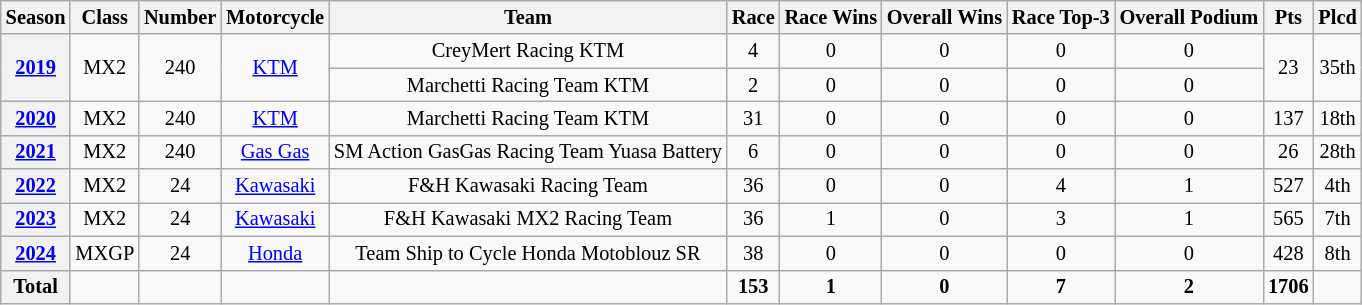<table class="wikitable" style="font-size: 85%; text-align:center">
<tr>
<th>Season</th>
<th>Class</th>
<th>Number</th>
<th>Motorcycle</th>
<th>Team</th>
<th>Race</th>
<th>Race Wins</th>
<th>Overall Wins</th>
<th>Race Top-3</th>
<th>Overall Podium</th>
<th>Pts</th>
<th>Plcd</th>
</tr>
<tr>
<th rowspan=2><a href='#'>2019</a></th>
<td rowspan=2>MX2</td>
<td rowspan=2>240</td>
<td rowspan=2><a href='#'>KTM</a></td>
<td>CreyMert Racing KTM</td>
<td>4</td>
<td>0</td>
<td>0</td>
<td>0</td>
<td>0</td>
<td rowspan=2>23</td>
<td rowspan=2>35th</td>
</tr>
<tr>
<td>Marchetti Racing Team KTM</td>
<td>2</td>
<td>0</td>
<td>0</td>
<td>0</td>
<td>0</td>
</tr>
<tr>
<th><a href='#'>2020</a></th>
<td>MX2</td>
<td>240</td>
<td><a href='#'>KTM</a></td>
<td>Marchetti Racing Team KTM</td>
<td>31</td>
<td>0</td>
<td>0</td>
<td>0</td>
<td>0</td>
<td>137</td>
<td>18th</td>
</tr>
<tr>
<th><a href='#'>2021</a></th>
<td>MX2</td>
<td>240</td>
<td><a href='#'>Gas Gas</a></td>
<td>SM Action GasGas Racing Team Yuasa Battery</td>
<td>6</td>
<td>0</td>
<td>0</td>
<td>0</td>
<td>0</td>
<td>26</td>
<td>28th</td>
</tr>
<tr>
<th><a href='#'>2022</a></th>
<td>MX2</td>
<td>24</td>
<td><a href='#'>Kawasaki</a></td>
<td>F&H Kawasaki Racing Team</td>
<td>36</td>
<td>0</td>
<td>0</td>
<td>4</td>
<td>1</td>
<td>527</td>
<td>4th</td>
</tr>
<tr>
<th><a href='#'>2023</a></th>
<td>MX2</td>
<td>24</td>
<td><a href='#'>Kawasaki</a></td>
<td>F&H Kawasaki MX2 Racing Team</td>
<td>36</td>
<td>1</td>
<td>0</td>
<td>3</td>
<td>1</td>
<td>565</td>
<td>7th</td>
</tr>
<tr>
<th><a href='#'>2024</a></th>
<td>MXGP</td>
<td>24</td>
<td><a href='#'>Honda</a></td>
<td>Team Ship to Cycle Honda Motoblouz SR</td>
<td>38</td>
<td>0</td>
<td>0</td>
<td>0</td>
<td>0</td>
<td>428</td>
<td>8th</td>
</tr>
<tr>
<th>Total</th>
<td></td>
<td></td>
<td></td>
<td></td>
<td><strong>153</strong></td>
<td><strong>1</strong></td>
<td><strong>0</strong></td>
<td><strong>7</strong></td>
<td><strong>2</strong></td>
<td><strong>1706</strong></td>
<td></td>
</tr>
</table>
